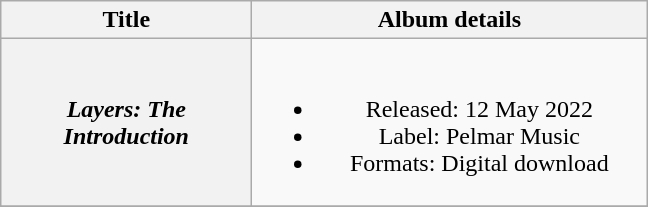<table class="wikitable plainrowheaders" style="text-align:center;">
<tr>
<th scope="col" style="width:10em;">Title</th>
<th scope="col" style="width:16em;">Album details</th>
</tr>
<tr>
<th scope="row"><em>Layers: The Introduction</em></th>
<td><br><ul><li>Released: 12 May 2022</li><li>Label: Pelmar Music</li><li>Formats: Digital download</li></ul></td>
</tr>
<tr>
</tr>
</table>
